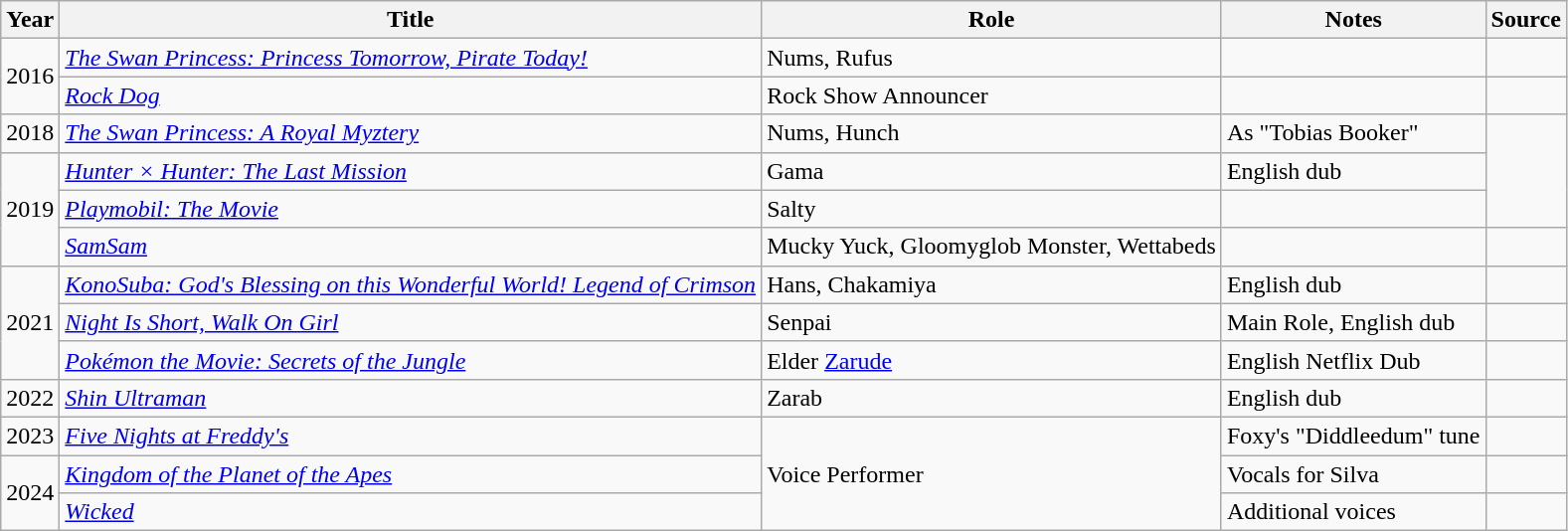<table class="wikitable sortable plainrowheaders">
<tr>
<th>Year</th>
<th>Title</th>
<th>Role</th>
<th class="unsortable">Notes</th>
<th class="unsortable">Source</th>
</tr>
<tr>
<td rowspan="2">2016</td>
<td><em><a href='#'>The Swan Princess: Princess Tomorrow, Pirate Today!</a></em></td>
<td>Nums, Rufus</td>
<td></td>
<td></td>
</tr>
<tr>
<td><em><a href='#'>Rock Dog</a></em></td>
<td>Rock Show Announcer</td>
<td></td>
<td></td>
</tr>
<tr>
<td>2018</td>
<td><em><a href='#'>The Swan Princess: A Royal Myztery</a></em></td>
<td>Nums, Hunch</td>
<td>As "Tobias Booker"</td>
<td rowspan="3"></td>
</tr>
<tr>
<td rowspan="3">2019</td>
<td><em><a href='#'>Hunter × Hunter: The Last Mission</a></em></td>
<td>Gama</td>
<td>English dub</td>
</tr>
<tr>
<td><em><a href='#'>Playmobil: The Movie</a></em></td>
<td>Salty</td>
<td></td>
</tr>
<tr>
<td><em><a href='#'>SamSam</a></em></td>
<td>Mucky Yuck, Gloomyglob Monster, Wettabeds</td>
<td></td>
<td></td>
</tr>
<tr>
<td rowspan="3">2021</td>
<td><em><a href='#'>KonoSuba: God's Blessing on this Wonderful World! Legend of Crimson</a></em></td>
<td>Hans, Chakamiya</td>
<td>English dub</td>
<td></td>
</tr>
<tr>
<td><em><a href='#'>Night Is Short, Walk On Girl</a></em></td>
<td>Senpai</td>
<td>Main Role, English dub</td>
<td></td>
</tr>
<tr>
<td><em><a href='#'>Pokémon the Movie: Secrets of the Jungle</a></em></td>
<td>Elder <a href='#'>Zarude</a></td>
<td>English Netflix Dub</td>
<td></td>
</tr>
<tr>
<td>2022</td>
<td><em><a href='#'>Shin Ultraman</a></em></td>
<td>Zarab</td>
<td>English dub</td>
<td></td>
</tr>
<tr>
<td>2023</td>
<td><em><a href='#'>Five Nights at Freddy's</a></em></td>
<td rowspan="3">Voice Performer</td>
<td>Foxy's "Diddleedum" tune</td>
<td></td>
</tr>
<tr>
<td rowspan="2">2024</td>
<td><em><a href='#'>Kingdom of the Planet of the Apes</a></em></td>
<td>Vocals for Silva</td>
<td></td>
</tr>
<tr>
<td><em><a href='#'>Wicked</a></em></td>
<td>Additional voices</td>
<td></td>
</tr>
</table>
